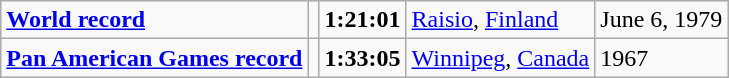<table class="wikitable">
<tr>
<td><strong><a href='#'>World record</a></strong></td>
<td></td>
<td><strong>1:21:01</strong></td>
<td><a href='#'>Raisio</a>, <a href='#'>Finland</a></td>
<td>June 6, 1979</td>
</tr>
<tr>
<td><strong><a href='#'>Pan American Games record</a></strong></td>
<td></td>
<td><strong>1:33:05</strong></td>
<td><a href='#'>Winnipeg</a>, <a href='#'>Canada</a></td>
<td>1967</td>
</tr>
</table>
